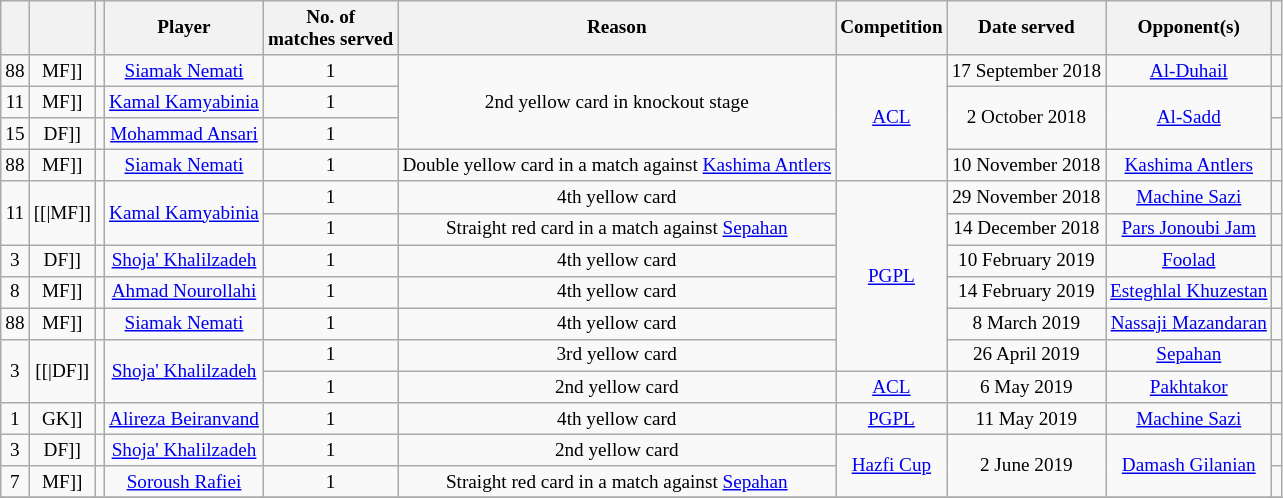<table class="wikitable" Style="text-align: center;font-size:80%">
<tr>
<th></th>
<th></th>
<th></th>
<th>Player</th>
<th>No. of <br> matches served</th>
<th>Reason</th>
<th>Competition</th>
<th>Date served</th>
<th>Opponent(s)</th>
<th></th>
</tr>
<tr>
<td>88</td>
<td [[>MF]]</td>
<td></td>
<td><a href='#'>Siamak Nemati</a></td>
<td>1</td>
<td rowspan=3>2nd yellow card in knockout stage</td>
<td rowspan=4><a href='#'>ACL</a></td>
<td>17 September 2018</td>
<td><a href='#'>Al-Duhail</a></td>
<td></td>
</tr>
<tr>
<td>11</td>
<td [[>MF]]</td>
<td></td>
<td><a href='#'>Kamal Kamyabinia</a></td>
<td>1</td>
<td rowspan=2>2 October 2018</td>
<td rowspan=2><a href='#'>Al-Sadd</a></td>
<td></td>
</tr>
<tr>
<td>15</td>
<td [[>DF]]</td>
<td></td>
<td><a href='#'>Mohammad Ansari</a></td>
<td>1</td>
<td></td>
</tr>
<tr>
<td>88</td>
<td [[>MF]]</td>
<td></td>
<td><a href='#'>Siamak Nemati</a></td>
<td>1</td>
<td>Double yellow card in a match against <a href='#'>Kashima Antlers</a></td>
<td>10 November 2018</td>
<td><a href='#'>Kashima Antlers</a></td>
<td></td>
</tr>
<tr>
<td rowspan=2>11</td>
<td rowspan=2>[[|MF]]</td>
<td rowspan=2></td>
<td rowspan=2><a href='#'>Kamal Kamyabinia</a></td>
<td>1</td>
<td>4th yellow card</td>
<td rowspan=6><a href='#'>PGPL</a></td>
<td>29 November 2018</td>
<td><a href='#'>Machine Sazi</a></td>
<td></td>
</tr>
<tr>
<td>1</td>
<td>Straight red card in a match against <a href='#'>Sepahan</a></td>
<td>14 December 2018</td>
<td><a href='#'>Pars Jonoubi Jam</a></td>
<td></td>
</tr>
<tr>
<td>3</td>
<td [[>DF]]</td>
<td></td>
<td><a href='#'>Shoja' Khalilzadeh</a></td>
<td>1</td>
<td>4th yellow card</td>
<td>10 February 2019</td>
<td><a href='#'>Foolad</a></td>
<td></td>
</tr>
<tr>
<td>8</td>
<td [[>MF]]</td>
<td></td>
<td><a href='#'>Ahmad Nourollahi</a></td>
<td>1</td>
<td>4th yellow card</td>
<td>14 February 2019</td>
<td><a href='#'>Esteghlal Khuzestan</a></td>
<td></td>
</tr>
<tr>
<td>88</td>
<td [[>MF]]</td>
<td></td>
<td><a href='#'>Siamak Nemati</a></td>
<td>1</td>
<td>4th yellow card</td>
<td>8 March 2019</td>
<td><a href='#'>Nassaji Mazandaran</a></td>
<td></td>
</tr>
<tr>
<td rowspan=2>3</td>
<td rowspan=2>[[|DF]]</td>
<td rowspan=2></td>
<td rowspan=2><a href='#'>Shoja' Khalilzadeh</a></td>
<td>1</td>
<td>3rd yellow card</td>
<td>26 April 2019</td>
<td><a href='#'>Sepahan</a></td>
<td></td>
</tr>
<tr>
<td>1</td>
<td>2nd yellow card</td>
<td><a href='#'>ACL</a></td>
<td>6 May 2019</td>
<td><a href='#'>Pakhtakor</a></td>
<td></td>
</tr>
<tr>
<td>1</td>
<td [[>GK]]</td>
<td></td>
<td><a href='#'>Alireza Beiranvand</a></td>
<td>1</td>
<td>4th yellow card</td>
<td><a href='#'>PGPL</a></td>
<td>11 May 2019</td>
<td><a href='#'>Machine Sazi</a></td>
<td></td>
</tr>
<tr>
<td>3</td>
<td [[>DF]]</td>
<td></td>
<td><a href='#'>Shoja' Khalilzadeh</a></td>
<td>1</td>
<td>2nd yellow card</td>
<td rowspan=2><a href='#'>Hazfi Cup</a></td>
<td rowspan=2>2 June 2019</td>
<td rowspan=2><a href='#'>Damash Gilanian</a></td>
<td></td>
</tr>
<tr>
<td>7</td>
<td [[>MF]]</td>
<td></td>
<td><a href='#'>Soroush Rafiei</a></td>
<td>1</td>
<td>Straight red card in a match against <a href='#'>Sepahan</a></td>
<td></td>
</tr>
<tr align=left style="background:#DCDCDC">
</tr>
</table>
